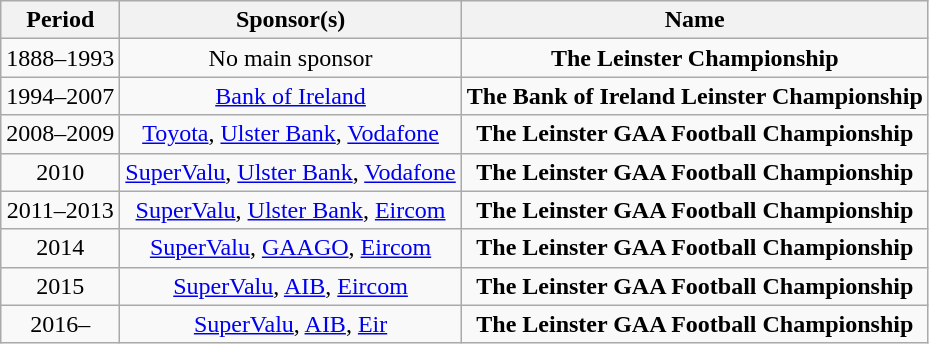<table class="wikitable" style="text-align:center;margin-left:1em">
<tr>
<th>Period</th>
<th>Sponsor(s)</th>
<th>Name</th>
</tr>
<tr>
<td>1888–1993</td>
<td>No main sponsor</td>
<td><strong>The Leinster Championship</strong></td>
</tr>
<tr>
<td>1994–2007</td>
<td><a href='#'>Bank of Ireland</a></td>
<td><strong>The Bank of Ireland Leinster Championship</strong></td>
</tr>
<tr>
<td>2008–2009</td>
<td><a href='#'>Toyota</a>, <a href='#'>Ulster Bank</a>, <a href='#'>Vodafone</a></td>
<td><strong>The Leinster GAA Football Championship</strong></td>
</tr>
<tr>
<td>2010</td>
<td><a href='#'>SuperValu</a>, <a href='#'>Ulster Bank</a>, <a href='#'>Vodafone</a></td>
<td><strong>The Leinster GAA Football Championship</strong></td>
</tr>
<tr>
<td>2011–2013</td>
<td><a href='#'>SuperValu</a>, <a href='#'>Ulster Bank</a>, <a href='#'>Eircom</a></td>
<td><strong>The Leinster GAA Football Championship</strong></td>
</tr>
<tr>
<td>2014</td>
<td><a href='#'>SuperValu</a>, <a href='#'>GAAGO</a>, <a href='#'>Eircom</a></td>
<td><strong>The Leinster GAA Football Championship</strong></td>
</tr>
<tr>
<td>2015</td>
<td><a href='#'>SuperValu</a>, <a href='#'>AIB</a>, <a href='#'>Eircom</a></td>
<td><strong>The Leinster GAA Football Championship</strong></td>
</tr>
<tr>
<td>2016–</td>
<td><a href='#'>SuperValu</a>,  <a href='#'>AIB</a>,  <a href='#'>Eir</a></td>
<td><strong>The Leinster GAA Football Championship</strong></td>
</tr>
</table>
